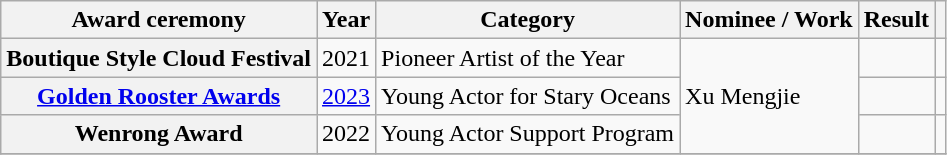<table class="wikitable plainrowheaders sortable">
<tr>
<th scope="col">Award ceremony</th>
<th scope="col">Year</th>
<th scope="col">Category</th>
<th scope="col">Nominee / Work</th>
<th scope="col">Result</th>
<th scope="col" class="unsortable"></th>
</tr>
<tr>
<th scope="row">Boutique Style Cloud Festival</th>
<td style="text-align:center">2021</td>
<td>Pioneer Artist of the Year</td>
<td rowspan="3">Xu Mengjie</td>
<td></td>
<td style="text-align:center"></td>
</tr>
<tr>
<th scope="row"><a href='#'>Golden Rooster Awards</a></th>
<td style="text-align:center"><a href='#'>2023</a></td>
<td>Young Actor for Stary Oceans</td>
<td></td>
<td style="text-align:center"></td>
</tr>
<tr>
<th scope="row">Wenrong Award</th>
<td style="text-align:center">2022</td>
<td>Young Actor Support Program</td>
<td></td>
<td style="text-align:center"></td>
</tr>
<tr>
</tr>
</table>
